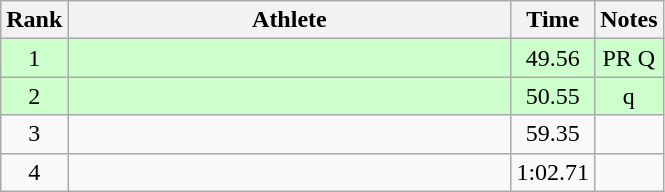<table class="wikitable" style="text-align:center">
<tr>
<th>Rank</th>
<th Style="width:18em">Athlete</th>
<th>Time</th>
<th>Notes</th>
</tr>
<tr style="background:#cfc">
<td>1</td>
<td style="text-align:left"></td>
<td>49.56</td>
<td>PR Q</td>
</tr>
<tr style="background:#cfc">
<td>2</td>
<td style="text-align:left"></td>
<td>50.55</td>
<td>q</td>
</tr>
<tr>
<td>3</td>
<td style="text-align:left"></td>
<td>59.35</td>
<td></td>
</tr>
<tr>
<td>4</td>
<td style="text-align:left"></td>
<td>1:02.71</td>
<td></td>
</tr>
</table>
